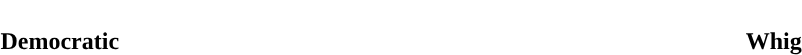<table style="width:70%; text-align:center">
<tr style="color:white">
<td style="background-color:"><strong>125</strong></td>
<td style="background-color:"><strong>8</strong></td>
<td style="background-color:"><strong>109</strong></td>
</tr>
<tr>
<td><strong>Democratic</strong></td>
<td></td>
<td><strong>Whig</strong></td>
</tr>
</table>
